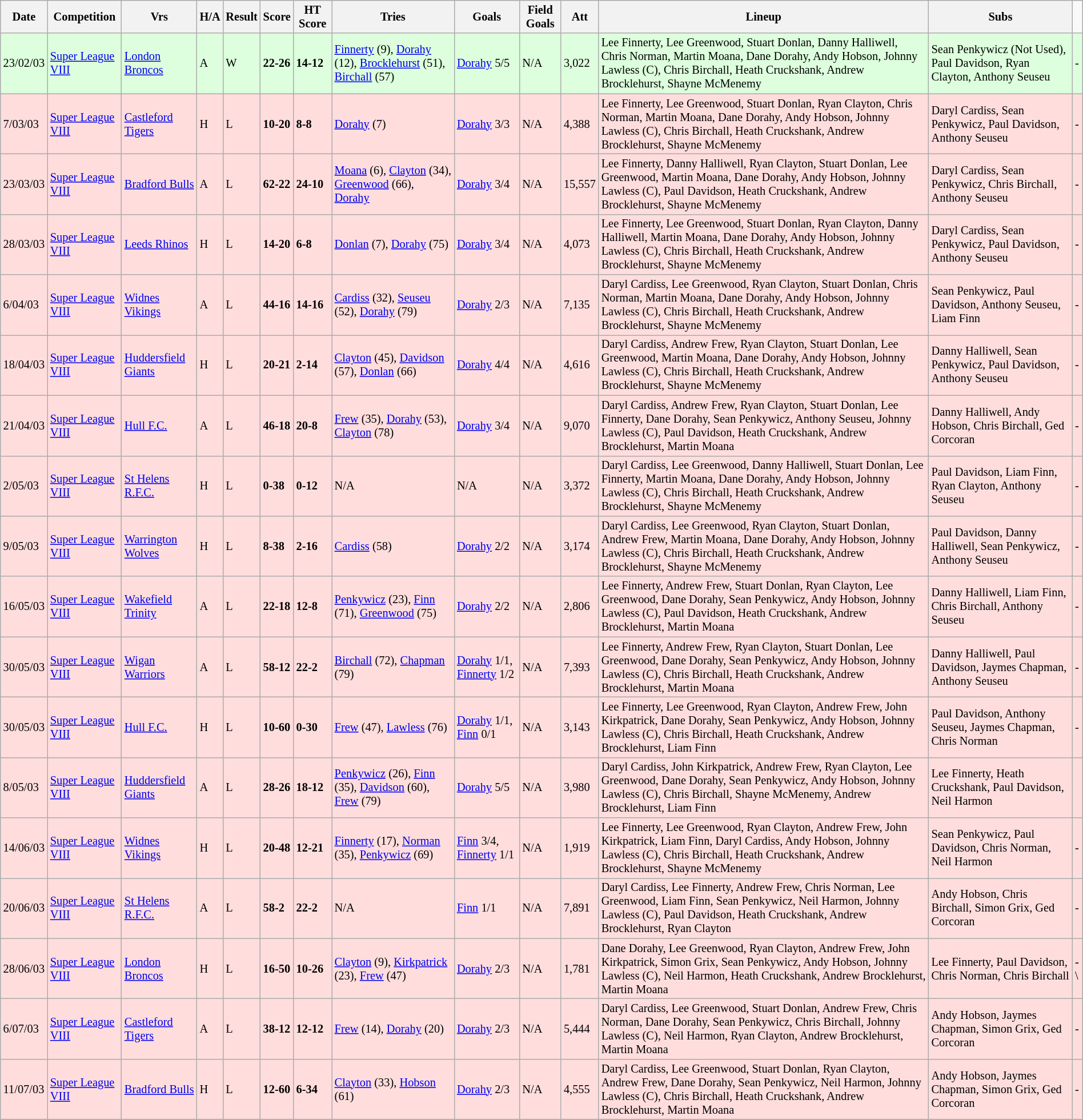<table class="wikitable" style="font-size:85%;" width="100%">
<tr>
<th>Date</th>
<th>Competition</th>
<th>Vrs</th>
<th>H/A</th>
<th>Result</th>
<th>Score</th>
<th>HT Score</th>
<th>Tries</th>
<th>Goals</th>
<th>Field Goals</th>
<th>Att</th>
<th>Lineup</th>
<th>Subs</th>
</tr>
<tr style="background:#ddffdd;" width=20 | >
<td>23/02/03</td>
<td><a href='#'>Super League VIII</a></td>
<td><a href='#'>London Broncos</a></td>
<td>A</td>
<td>W</td>
<td><strong>22-26</strong></td>
<td><strong>14-12</strong></td>
<td><a href='#'>Finnerty</a> (9), <a href='#'>Dorahy</a> (12), <a href='#'>Brocklehurst</a> (51), <a href='#'>Birchall</a> (57)</td>
<td><a href='#'>Dorahy</a> 5/5</td>
<td>N/A</td>
<td>3,022</td>
<td>Lee Finnerty, Lee Greenwood, Stuart Donlan, Danny Halliwell, Chris Norman, Martin Moana, Dane Dorahy, Andy Hobson, Johnny Lawless (C), Chris Birchall, Heath Cruckshank, Andrew Brocklehurst, Shayne McMenemy</td>
<td>Sean Penkywicz (Not Used), Paul Davidson, Ryan Clayton, Anthony Seuseu</td>
<td>-</td>
</tr>
<tr style="background:#ffdddd;" width=20 | >
<td>7/03/03</td>
<td><a href='#'>Super League VIII</a></td>
<td><a href='#'>Castleford Tigers</a></td>
<td>H</td>
<td>L</td>
<td><strong>10-20</strong></td>
<td><strong>8-8</strong></td>
<td><a href='#'>Dorahy</a> (7)</td>
<td><a href='#'>Dorahy</a> 3/3</td>
<td>N/A</td>
<td>4,388</td>
<td>Lee Finnerty, Lee Greenwood, Stuart Donlan, Ryan Clayton, Chris Norman, Martin Moana, Dane Dorahy, Andy Hobson, Johnny Lawless (C), Chris Birchall, Heath Cruckshank, Andrew Brocklehurst, Shayne McMenemy</td>
<td>Daryl Cardiss, Sean Penkywicz, Paul Davidson, Anthony Seuseu</td>
<td>-</td>
</tr>
<tr style="background:#ffdddd;" width=20 | >
<td>23/03/03</td>
<td><a href='#'>Super League VIII</a></td>
<td><a href='#'>Bradford Bulls</a></td>
<td>A</td>
<td>L</td>
<td><strong>62-22</strong></td>
<td><strong>24-10</strong></td>
<td><a href='#'>Moana</a> (6), <a href='#'>Clayton</a> (34), <a href='#'>Greenwood</a> (66), <a href='#'>Dorahy</a></td>
<td><a href='#'>Dorahy</a> 3/4</td>
<td>N/A</td>
<td>15,557</td>
<td>Lee Finnerty, Danny Halliwell, Ryan Clayton, Stuart Donlan, Lee Greenwood, Martin Moana, Dane Dorahy, Andy Hobson, Johnny Lawless (C), Paul Davidson, Heath Cruckshank, Andrew Brocklehurst, Shayne McMenemy</td>
<td>Daryl Cardiss, Sean Penkywicz, Chris Birchall, Anthony Seuseu</td>
<td>-</td>
</tr>
<tr style="background:#ffdddd;" width=20 | >
<td>28/03/03</td>
<td><a href='#'>Super League VIII</a></td>
<td><a href='#'>Leeds Rhinos</a></td>
<td>H</td>
<td>L</td>
<td><strong>14-20</strong></td>
<td><strong>6-8</strong></td>
<td><a href='#'>Donlan</a> (7), <a href='#'>Dorahy</a> (75)</td>
<td><a href='#'>Dorahy</a> 3/4</td>
<td>N/A</td>
<td>4,073</td>
<td>Lee Finnerty, Lee Greenwood, Stuart Donlan, Ryan Clayton, Danny Halliwell, Martin Moana, Dane Dorahy, Andy Hobson, Johnny Lawless (C), Chris Birchall, Heath Cruckshank, Andrew Brocklehurst, Shayne McMenemy</td>
<td>Daryl Cardiss, Sean Penkywicz, Paul Davidson, Anthony Seuseu</td>
<td>-</td>
</tr>
<tr style="background:#ffdddd;" width=20 | >
<td>6/04/03</td>
<td><a href='#'>Super League VIII</a></td>
<td><a href='#'>Widnes Vikings</a></td>
<td>A</td>
<td>L</td>
<td><strong>44-16</strong></td>
<td><strong>14-16</strong></td>
<td><a href='#'>Cardiss</a> (32), <a href='#'>Seuseu</a> (52), <a href='#'>Dorahy</a> (79)</td>
<td><a href='#'>Dorahy</a> 2/3</td>
<td>N/A</td>
<td>7,135</td>
<td>Daryl Cardiss, Lee Greenwood, Ryan Clayton, Stuart Donlan, Chris Norman, Martin Moana, Dane Dorahy, Andy Hobson, Johnny Lawless (C), Chris Birchall, Heath Cruckshank, Andrew Brocklehurst, Shayne McMenemy</td>
<td>Sean Penkywicz, Paul Davidson, Anthony Seuseu, Liam Finn</td>
<td>-</td>
</tr>
<tr style="background:#ffdddd;" width=20 | >
<td>18/04/03</td>
<td><a href='#'>Super League VIII</a></td>
<td><a href='#'>Huddersfield Giants</a></td>
<td>H</td>
<td>L</td>
<td><strong>20-21</strong></td>
<td><strong>2-14</strong></td>
<td><a href='#'>Clayton</a> (45), <a href='#'>Davidson</a> (57), <a href='#'>Donlan</a> (66)</td>
<td><a href='#'>Dorahy</a> 4/4</td>
<td>N/A</td>
<td>4,616</td>
<td>Daryl Cardiss, Andrew Frew, Ryan Clayton, Stuart Donlan, Lee Greenwood, Martin Moana, Dane Dorahy, Andy Hobson, Johnny Lawless (C), Chris Birchall, Heath Cruckshank, Andrew Brocklehurst, Shayne McMenemy</td>
<td>Danny Halliwell, Sean Penkywicz, Paul Davidson, Anthony Seuseu</td>
<td>-</td>
</tr>
<tr style="background:#ffdddd;" width=20 | >
<td>21/04/03</td>
<td><a href='#'>Super League VIII</a></td>
<td><a href='#'>Hull F.C.</a></td>
<td>A</td>
<td>L</td>
<td><strong>46-18</strong></td>
<td><strong>20-8</strong></td>
<td><a href='#'>Frew</a> (35), <a href='#'>Dorahy</a> (53), <a href='#'>Clayton</a> (78)</td>
<td><a href='#'>Dorahy</a> 3/4</td>
<td>N/A</td>
<td>9,070</td>
<td>Daryl Cardiss, Andrew Frew, Ryan Clayton, Stuart Donlan, Lee Finnerty, Dane Dorahy, Sean Penkywicz, Anthony Seuseu, Johnny Lawless (C), Paul Davidson, Heath Cruckshank, Andrew Brocklehurst, Martin Moana</td>
<td>Danny Halliwell, Andy Hobson, Chris Birchall, Ged Corcoran</td>
<td>-</td>
</tr>
<tr style="background:#ffdddd;" width=20 | >
<td>2/05/03</td>
<td><a href='#'>Super League VIII</a></td>
<td><a href='#'>St Helens R.F.C.</a></td>
<td>H</td>
<td>L</td>
<td><strong>0-38</strong></td>
<td><strong>0-12</strong></td>
<td>N/A</td>
<td>N/A</td>
<td>N/A</td>
<td>3,372</td>
<td>Daryl Cardiss, Lee Greenwood, Danny Halliwell, Stuart Donlan, Lee Finnerty, Martin Moana, Dane Dorahy, Andy Hobson, Johnny Lawless (C), Chris Birchall, Heath Cruckshank, Andrew Brocklehurst, Shayne McMenemy</td>
<td>Paul Davidson, Liam Finn, Ryan Clayton, Anthony Seuseu</td>
<td>-</td>
</tr>
<tr style="background:#ffdddd;" width=20 | >
<td>9/05/03</td>
<td><a href='#'>Super League VIII</a></td>
<td><a href='#'>Warrington Wolves</a></td>
<td>H</td>
<td>L</td>
<td><strong>8-38</strong></td>
<td><strong>2-16</strong></td>
<td><a href='#'>Cardiss</a> (58)</td>
<td><a href='#'>Dorahy</a> 2/2</td>
<td>N/A</td>
<td>3,174</td>
<td>Daryl Cardiss, Lee Greenwood, Ryan Clayton, Stuart Donlan, Andrew Frew, Martin Moana, Dane Dorahy, Andy Hobson, Johnny Lawless (C), Chris Birchall, Heath Cruckshank, Andrew Brocklehurst, Shayne McMenemy</td>
<td>Paul Davidson, Danny Halliwell, Sean Penkywicz, Anthony Seuseu</td>
<td>-</td>
</tr>
<tr style="background:#ffdddd;" width=20 | >
<td>16/05/03</td>
<td><a href='#'>Super League VIII</a></td>
<td><a href='#'>Wakefield Trinity</a></td>
<td>A</td>
<td>L</td>
<td><strong>22-18</strong></td>
<td><strong>12-8</strong></td>
<td><a href='#'>Penkywicz</a> (23), <a href='#'>Finn</a> (71), <a href='#'>Greenwood</a> (75)</td>
<td><a href='#'>Dorahy</a> 2/2</td>
<td>N/A</td>
<td>2,806</td>
<td>Lee Finnerty, Andrew Frew, Stuart Donlan, Ryan Clayton, Lee Greenwood, Dane Dorahy, Sean Penkywicz, Andy Hobson, Johnny Lawless (C), Paul Davidson, Heath Cruckshank, Andrew Brocklehurst, Martin Moana</td>
<td>Danny Halliwell, Liam Finn, Chris Birchall, Anthony Seuseu</td>
<td>-</td>
</tr>
<tr style="background:#ffdddd;" width=20 | >
<td>30/05/03</td>
<td><a href='#'>Super League VIII</a></td>
<td><a href='#'>Wigan Warriors</a></td>
<td>A</td>
<td>L</td>
<td><strong>58-12</strong></td>
<td><strong>22-2</strong></td>
<td><a href='#'>Birchall</a> (72), <a href='#'>Chapman</a> (79)</td>
<td><a href='#'>Dorahy</a> 1/1, <a href='#'>Finnerty</a> 1/2</td>
<td>N/A</td>
<td>7,393</td>
<td>Lee Finnerty, Andrew Frew, Ryan Clayton, Stuart Donlan, Lee Greenwood, Dane Dorahy, Sean Penkywicz, Andy Hobson, Johnny Lawless (C), Chris Birchall, Heath Cruckshank, Andrew Brocklehurst, Martin Moana</td>
<td>Danny Halliwell, Paul Davidson, Jaymes Chapman, Anthony Seuseu</td>
<td>-</td>
</tr>
<tr style="background:#ffdddd;" width=20 | >
<td>30/05/03</td>
<td><a href='#'>Super League VIII</a></td>
<td><a href='#'>Hull F.C.</a></td>
<td>H</td>
<td>L</td>
<td><strong>10-60</strong></td>
<td><strong>0-30</strong></td>
<td><a href='#'>Frew</a> (47), <a href='#'>Lawless</a> (76)</td>
<td><a href='#'>Dorahy</a> 1/1, <a href='#'>Finn</a> 0/1</td>
<td>N/A</td>
<td>3,143</td>
<td>Lee Finnerty, Lee Greenwood, Ryan Clayton, Andrew Frew, John Kirkpatrick, Dane Dorahy, Sean Penkywicz, Andy Hobson, Johnny Lawless (C), Chris Birchall, Heath Cruckshank, Andrew Brocklehurst, Liam Finn</td>
<td>Paul Davidson, Anthony Seuseu, Jaymes Chapman, Chris Norman</td>
<td>-</td>
</tr>
<tr style="background:#ffdddd;" width=20 | >
<td>8/05/03</td>
<td><a href='#'>Super League VIII</a></td>
<td><a href='#'>Huddersfield Giants</a></td>
<td>A</td>
<td>L</td>
<td><strong>28-26</strong></td>
<td><strong>18-12</strong></td>
<td><a href='#'>Penkywicz</a> (26), <a href='#'>Finn</a> (35), <a href='#'>Davidson</a> (60), <a href='#'>Frew</a> (79)</td>
<td><a href='#'>Dorahy</a> 5/5</td>
<td>N/A</td>
<td>3,980</td>
<td>Daryl Cardiss, John Kirkpatrick, Andrew Frew, Ryan Clayton, Lee Greenwood, Dane Dorahy, Sean Penkywicz, Andy Hobson, Johnny Lawless (C), Chris Birchall, Shayne McMenemy, Andrew Brocklehurst, Liam Finn</td>
<td>Lee Finnerty, Heath Cruckshank, Paul Davidson, Neil Harmon</td>
<td></td>
</tr>
<tr style="background:#ffdddd;" width=20 | >
<td>14/06/03</td>
<td><a href='#'>Super League VIII</a></td>
<td><a href='#'>Widnes Vikings</a></td>
<td>H</td>
<td>L</td>
<td><strong>20-48</strong></td>
<td><strong>12-21</strong></td>
<td><a href='#'>Finnerty</a> (17), <a href='#'>Norman</a> (35), <a href='#'>Penkywicz</a> (69)</td>
<td><a href='#'>Finn</a> 3/4, <a href='#'>Finnerty</a> 1/1</td>
<td>N/A</td>
<td>1,919</td>
<td>Lee Finnerty, Lee Greenwood, Ryan Clayton, Andrew Frew, John Kirkpatrick, Liam Finn, Daryl Cardiss, Andy Hobson, Johnny Lawless (C), Chris Birchall, Heath Cruckshank, Andrew Brocklehurst, Shayne McMenemy</td>
<td>Sean Penkywicz, Paul Davidson, Chris Norman, Neil Harmon</td>
<td>-</td>
</tr>
<tr style="background:#ffdddd;" width=20 | >
<td>20/06/03</td>
<td><a href='#'>Super League VIII</a></td>
<td><a href='#'>St Helens R.F.C.</a></td>
<td>A</td>
<td>L</td>
<td><strong>58-2</strong></td>
<td><strong>22-2</strong></td>
<td>N/A</td>
<td><a href='#'>Finn</a> 1/1</td>
<td>N/A</td>
<td>7,891</td>
<td>Daryl Cardiss, Lee Finnerty, Andrew Frew, Chris Norman, Lee Greenwood, Liam Finn, Sean Penkywicz, Neil Harmon, Johnny Lawless (C), Paul Davidson, Heath Cruckshank, Andrew Brocklehurst, Ryan Clayton</td>
<td>Andy Hobson, Chris Birchall, Simon Grix, Ged Corcoran</td>
<td>-</td>
</tr>
<tr style="background:#ffdddd;" width=20 | >
<td>28/06/03</td>
<td><a href='#'>Super League VIII</a></td>
<td><a href='#'>London Broncos</a></td>
<td>H</td>
<td>L</td>
<td><strong>16-50</strong></td>
<td><strong>10-26</strong></td>
<td><a href='#'>Clayton</a> (9), <a href='#'>Kirkpatrick</a> (23), <a href='#'>Frew</a> (47)</td>
<td><a href='#'>Dorahy</a> 2/3</td>
<td>N/A</td>
<td>1,781</td>
<td>Dane Dorahy, Lee Greenwood, Ryan Clayton, Andrew Frew, John Kirkpatrick, Simon Grix, Sean Penkywicz, Andy Hobson, Johnny Lawless (C), Neil Harmon, Heath Cruckshank, Andrew Brocklehurst, Martin Moana</td>
<td>Lee Finnerty, Paul Davidson, Chris Norman, Chris Birchall</td>
<td>-\</td>
</tr>
<tr style="background:#ffdddd;" width=20 | >
<td>6/07/03</td>
<td><a href='#'>Super League VIII</a></td>
<td><a href='#'>Castleford Tigers</a></td>
<td>A</td>
<td>L</td>
<td><strong>38-12</strong></td>
<td><strong>12-12</strong></td>
<td><a href='#'>Frew</a> (14), <a href='#'>Dorahy</a> (20)</td>
<td><a href='#'>Dorahy</a> 2/3</td>
<td>N/A</td>
<td>5,444</td>
<td>Daryl Cardiss, Lee Greenwood, Stuart Donlan, Andrew Frew, Chris Norman, Dane Dorahy, Sean Penkywicz, Chris Birchall, Johnny Lawless (C), Neil Harmon, Ryan Clayton, Andrew Brocklehurst, Martin Moana</td>
<td>Andy Hobson, Jaymes Chapman, Simon Grix, Ged Corcoran</td>
<td>-</td>
</tr>
<tr style="background:#ffdddd;" width=20 | >
<td>11/07/03</td>
<td><a href='#'>Super League VIII</a></td>
<td><a href='#'>Bradford Bulls</a></td>
<td>H</td>
<td>L</td>
<td><strong>12-60</strong></td>
<td><strong>6-34</strong></td>
<td><a href='#'>Clayton</a> (33), <a href='#'>Hobson</a> (61)</td>
<td><a href='#'>Dorahy</a> 2/3</td>
<td>N/A</td>
<td>4,555</td>
<td>Daryl Cardiss, Lee Greenwood, Stuart Donlan, Ryan Clayton, Andrew Frew, Dane Dorahy, Sean Penkywicz, Neil Harmon, Johnny Lawless (C), Chris Birchall, Heath Cruckshank, Andrew Brocklehurst, Martin Moana</td>
<td>Andy Hobson, Jaymes Chapman, Simon Grix, Ged Corcoran</td>
<td>-</td>
</tr>
<tr>
</tr>
</table>
